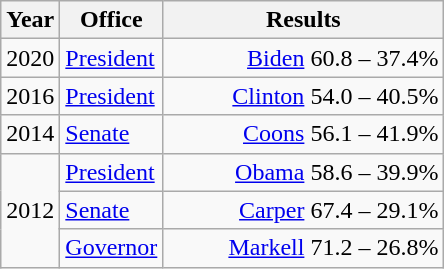<table class=wikitable>
<tr>
<th width="30">Year</th>
<th width="60">Office</th>
<th width="180">Results</th>
</tr>
<tr>
<td>2020</td>
<td><a href='#'>President</a></td>
<td align="right" ><a href='#'>Biden</a> 60.8 – 37.4%</td>
</tr>
<tr>
<td>2016</td>
<td><a href='#'>President</a></td>
<td align="right" ><a href='#'>Clinton</a> 54.0 – 40.5%</td>
</tr>
<tr>
<td>2014</td>
<td><a href='#'>Senate</a></td>
<td align="right" ><a href='#'>Coons</a> 56.1 – 41.9%</td>
</tr>
<tr>
<td rowspan="3">2012</td>
<td><a href='#'>President</a></td>
<td align="right" ><a href='#'>Obama</a> 58.6 – 39.9%</td>
</tr>
<tr>
<td><a href='#'>Senate</a></td>
<td align="right" ><a href='#'>Carper</a> 67.4 – 29.1%</td>
</tr>
<tr>
<td><a href='#'>Governor</a></td>
<td align="right" ><a href='#'>Markell</a> 71.2 – 26.8%</td>
</tr>
</table>
